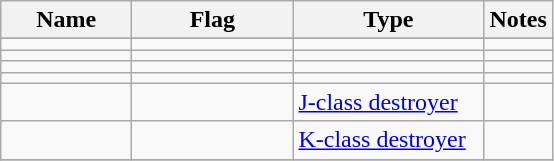<table class="wikitable sortable">
<tr>
<th scope="col" width="80px">Name</th>
<th scope="col" width="100px">Flag</th>
<th scope="col" width="120px">Type</th>
<th>Notes</th>
</tr>
<tr>
</tr>
<tr>
<td></td>
<td></td>
<td></td>
<td></td>
</tr>
<tr>
<td></td>
<td></td>
<td></td>
<td></td>
</tr>
<tr>
<td></td>
<td></td>
<td></td>
<td></td>
</tr>
<tr>
<td></td>
<td></td>
<td></td>
<td></td>
</tr>
<tr>
<td></td>
<td></td>
<td><a href='#'>J-class destroyer</a></td>
<td></td>
</tr>
<tr>
<td></td>
<td></td>
<td><a href='#'>K-class destroyer</a></td>
<td></td>
</tr>
<tr>
</tr>
</table>
